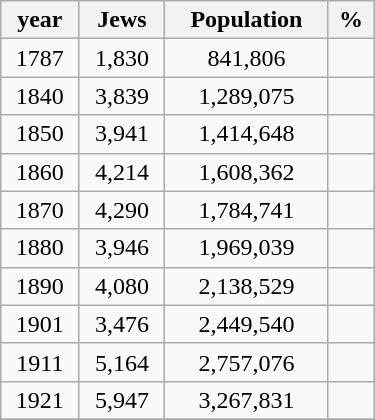<table class="wikitable infobox" style="width: 250px; margin-right: 0; text-align: center; margin:10px">
<tr>
<th>year</th>
<th>Jews</th>
<th>Population</th>
<th>%</th>
</tr>
<tr>
<td>1787</td>
<td>1,830</td>
<td>841,806</td>
<td></td>
</tr>
<tr>
<td>1840</td>
<td>3,839</td>
<td>1,289,075</td>
<td></td>
</tr>
<tr>
<td>1850</td>
<td>3,941</td>
<td>1,414,648</td>
<td></td>
</tr>
<tr>
<td>1860</td>
<td>4,214</td>
<td>1,608,362</td>
<td></td>
</tr>
<tr>
<td>1870</td>
<td>4,290</td>
<td>1,784,741</td>
<td></td>
</tr>
<tr>
<td>1880</td>
<td>3,946</td>
<td>1,969,039</td>
<td></td>
</tr>
<tr>
<td>1890</td>
<td>4,080</td>
<td>2,138,529</td>
<td></td>
</tr>
<tr>
<td>1901</td>
<td>3,476</td>
<td>2,449,540</td>
<td></td>
</tr>
<tr>
<td>1911</td>
<td>5,164</td>
<td>2,757,076</td>
<td></td>
</tr>
<tr>
<td>1921</td>
<td>5,947</td>
<td>3,267,831</td>
<td></td>
</tr>
<tr>
</tr>
</table>
